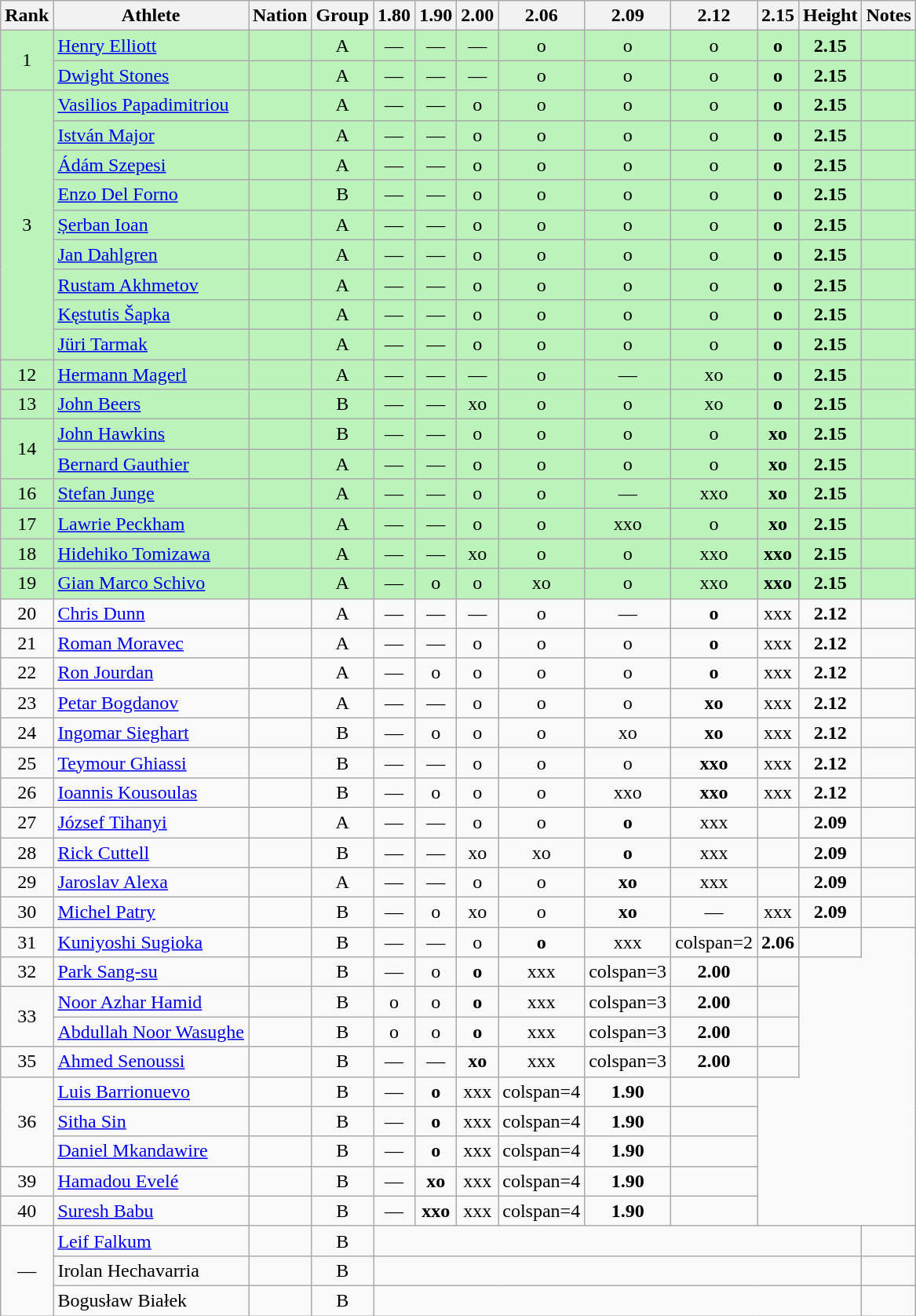<table class="wikitable sortable" style="text-align:center">
<tr>
<th>Rank</th>
<th>Athlete</th>
<th>Nation</th>
<th>Group</th>
<th>1.80</th>
<th>1.90</th>
<th>2.00</th>
<th>2.06</th>
<th>2.09</th>
<th>2.12</th>
<th>2.15</th>
<th>Height</th>
<th>Notes</th>
</tr>
<tr bgcolor=bbf3bb>
<td rowspan=2>1</td>
<td align=left><a href='#'>Henry Elliott</a></td>
<td align=left></td>
<td>A</td>
<td>—</td>
<td>—</td>
<td>—</td>
<td>o</td>
<td>o</td>
<td>o</td>
<td><strong>o</strong></td>
<td><strong>2.15</strong></td>
<td></td>
</tr>
<tr bgcolor=bbf3bb>
<td align=left><a href='#'>Dwight Stones</a></td>
<td align=left></td>
<td>A</td>
<td>—</td>
<td>—</td>
<td>—</td>
<td>o</td>
<td>o</td>
<td>o</td>
<td><strong>o</strong></td>
<td><strong>2.15</strong></td>
<td></td>
</tr>
<tr bgcolor=bbf3bb>
<td rowspan=9>3</td>
<td align=left><a href='#'>Vasilios Papadimitriou</a></td>
<td align=left></td>
<td>A</td>
<td>—</td>
<td>—</td>
<td>o</td>
<td>o</td>
<td>o</td>
<td>o</td>
<td><strong>o</strong></td>
<td><strong>2.15</strong></td>
<td></td>
</tr>
<tr bgcolor=bbf3bb>
<td align=left><a href='#'>István Major</a></td>
<td align=left></td>
<td>A</td>
<td>—</td>
<td>—</td>
<td>o</td>
<td>o</td>
<td>o</td>
<td>o</td>
<td><strong>o</strong></td>
<td><strong>2.15</strong></td>
<td></td>
</tr>
<tr bgcolor=bbf3bb>
<td align=left><a href='#'>Ádám Szepesi</a></td>
<td align=left></td>
<td>A</td>
<td>—</td>
<td>—</td>
<td>o</td>
<td>o</td>
<td>o</td>
<td>o</td>
<td><strong>o</strong></td>
<td><strong>2.15</strong></td>
<td></td>
</tr>
<tr bgcolor=bbf3bb>
<td align=left><a href='#'>Enzo Del Forno</a></td>
<td align=left></td>
<td>B</td>
<td>—</td>
<td>—</td>
<td>o</td>
<td>o</td>
<td>o</td>
<td>o</td>
<td><strong>o</strong></td>
<td><strong>2.15</strong></td>
<td></td>
</tr>
<tr bgcolor=bbf3bb>
<td align=left><a href='#'>Șerban Ioan</a></td>
<td align=left></td>
<td>A</td>
<td>—</td>
<td>—</td>
<td>o</td>
<td>o</td>
<td>o</td>
<td>o</td>
<td><strong>o</strong></td>
<td><strong>2.15</strong></td>
<td></td>
</tr>
<tr bgcolor=bbf3bb>
<td align=left><a href='#'>Jan Dahlgren</a></td>
<td align=left></td>
<td>A</td>
<td>—</td>
<td>—</td>
<td>o</td>
<td>o</td>
<td>o</td>
<td>o</td>
<td><strong>o</strong></td>
<td><strong>2.15</strong></td>
<td></td>
</tr>
<tr bgcolor=bbf3bb>
<td align=left><a href='#'>Rustam Akhmetov</a></td>
<td align=left></td>
<td>A</td>
<td>—</td>
<td>—</td>
<td>o</td>
<td>o</td>
<td>o</td>
<td>o</td>
<td><strong>o</strong></td>
<td><strong>2.15</strong></td>
<td></td>
</tr>
<tr bgcolor=bbf3bb>
<td align=left><a href='#'>Kęstutis Šapka</a></td>
<td align=left></td>
<td>A</td>
<td>—</td>
<td>—</td>
<td>o</td>
<td>o</td>
<td>o</td>
<td>o</td>
<td><strong>o</strong></td>
<td><strong>2.15</strong></td>
<td></td>
</tr>
<tr bgcolor=bbf3bb>
<td align=left><a href='#'>Jüri Tarmak</a></td>
<td align=left></td>
<td>A</td>
<td>—</td>
<td>—</td>
<td>o</td>
<td>o</td>
<td>o</td>
<td>o</td>
<td><strong>o</strong></td>
<td><strong>2.15</strong></td>
<td></td>
</tr>
<tr bgcolor=bbf3bb>
<td>12</td>
<td align=left><a href='#'>Hermann Magerl</a></td>
<td align=left></td>
<td>A</td>
<td>—</td>
<td>—</td>
<td>—</td>
<td>o</td>
<td>—</td>
<td>xo</td>
<td><strong>o</strong></td>
<td><strong>2.15</strong></td>
<td></td>
</tr>
<tr bgcolor=bbf3bb>
<td>13</td>
<td align=left><a href='#'>John Beers</a></td>
<td align=left></td>
<td>B</td>
<td>—</td>
<td>—</td>
<td>xo</td>
<td>o</td>
<td>o</td>
<td>xo</td>
<td><strong>o</strong></td>
<td><strong>2.15</strong></td>
<td></td>
</tr>
<tr bgcolor=bbf3bb>
<td rowspan=2>14</td>
<td align=left><a href='#'>John Hawkins</a></td>
<td align=left></td>
<td>B</td>
<td>—</td>
<td>—</td>
<td>o</td>
<td>o</td>
<td>o</td>
<td>o</td>
<td><strong>xo</strong></td>
<td><strong>2.15</strong></td>
<td></td>
</tr>
<tr bgcolor=bbf3bb>
<td align=left><a href='#'>Bernard Gauthier</a></td>
<td align=left></td>
<td>A</td>
<td>—</td>
<td>—</td>
<td>o</td>
<td>o</td>
<td>o</td>
<td>o</td>
<td><strong>xo</strong></td>
<td><strong>2.15</strong></td>
<td></td>
</tr>
<tr bgcolor=bbf3bb>
<td>16</td>
<td align=left><a href='#'>Stefan Junge</a></td>
<td align=left></td>
<td>A</td>
<td>—</td>
<td>—</td>
<td>o</td>
<td>o</td>
<td>—</td>
<td>xxo</td>
<td><strong>xo</strong></td>
<td><strong>2.15</strong></td>
<td></td>
</tr>
<tr bgcolor=bbf3bb>
<td>17</td>
<td align=left><a href='#'>Lawrie Peckham</a></td>
<td align=left></td>
<td>A</td>
<td>—</td>
<td>—</td>
<td>o</td>
<td>o</td>
<td>xxo</td>
<td>o</td>
<td><strong>xo</strong></td>
<td><strong>2.15</strong></td>
<td></td>
</tr>
<tr bgcolor=bbf3bb>
<td>18</td>
<td align=left><a href='#'>Hidehiko Tomizawa</a></td>
<td align=left></td>
<td>A</td>
<td>—</td>
<td>—</td>
<td>xo</td>
<td>o</td>
<td>o</td>
<td>xxo</td>
<td><strong>xxo</strong></td>
<td><strong>2.15</strong></td>
<td></td>
</tr>
<tr bgcolor=bbf3bb>
<td>19</td>
<td align=left><a href='#'>Gian Marco Schivo</a></td>
<td align=left></td>
<td>A</td>
<td>—</td>
<td>o</td>
<td>o</td>
<td>xo</td>
<td>o</td>
<td>xxo</td>
<td><strong>xxo</strong></td>
<td><strong>2.15</strong></td>
<td></td>
</tr>
<tr>
<td>20</td>
<td align=left><a href='#'>Chris Dunn</a></td>
<td align=left></td>
<td>A</td>
<td>—</td>
<td>—</td>
<td>—</td>
<td>o</td>
<td>—</td>
<td><strong>o</strong></td>
<td>xxx</td>
<td><strong>2.12</strong></td>
<td></td>
</tr>
<tr>
<td>21</td>
<td align=left><a href='#'>Roman Moravec</a></td>
<td align=left></td>
<td>A</td>
<td>—</td>
<td>—</td>
<td>o</td>
<td>o</td>
<td>o</td>
<td><strong>o</strong></td>
<td>xxx</td>
<td><strong>2.12</strong></td>
<td></td>
</tr>
<tr>
<td>22</td>
<td align=left><a href='#'>Ron Jourdan</a></td>
<td align=left></td>
<td>A</td>
<td>—</td>
<td>o</td>
<td>o</td>
<td>o</td>
<td>o</td>
<td><strong>o</strong></td>
<td>xxx</td>
<td><strong>2.12</strong></td>
<td></td>
</tr>
<tr>
<td>23</td>
<td align=left><a href='#'>Petar Bogdanov</a></td>
<td align=left></td>
<td>A</td>
<td>—</td>
<td>—</td>
<td>o</td>
<td>o</td>
<td>o</td>
<td><strong>xo</strong></td>
<td>xxx</td>
<td><strong>2.12</strong></td>
<td></td>
</tr>
<tr>
<td>24</td>
<td align=left><a href='#'>Ingomar Sieghart</a></td>
<td align=left></td>
<td>B</td>
<td>—</td>
<td>o</td>
<td>o</td>
<td>o</td>
<td>xo</td>
<td><strong>xo</strong></td>
<td>xxx</td>
<td><strong>2.12</strong></td>
<td></td>
</tr>
<tr>
<td>25</td>
<td align=left><a href='#'>Teymour Ghiassi</a></td>
<td align=left></td>
<td>B</td>
<td>—</td>
<td>—</td>
<td>o</td>
<td>o</td>
<td>o</td>
<td><strong>xxo</strong></td>
<td>xxx</td>
<td><strong>2.12</strong></td>
<td></td>
</tr>
<tr>
<td>26</td>
<td align=left><a href='#'>Ioannis Kousoulas</a></td>
<td align=left></td>
<td>B</td>
<td>—</td>
<td>o</td>
<td>o</td>
<td>o</td>
<td>xxo</td>
<td><strong>xxo</strong></td>
<td>xxx</td>
<td><strong>2.12</strong></td>
<td></td>
</tr>
<tr>
<td>27</td>
<td align=left><a href='#'>József Tihanyi</a></td>
<td align=left></td>
<td>A</td>
<td>—</td>
<td>—</td>
<td>o</td>
<td>o</td>
<td><strong>o</strong></td>
<td>xxx</td>
<td></td>
<td><strong>2.09</strong></td>
<td></td>
</tr>
<tr>
<td>28</td>
<td align=left><a href='#'>Rick Cuttell</a></td>
<td align=left></td>
<td>B</td>
<td>—</td>
<td>—</td>
<td>xo</td>
<td>xo</td>
<td><strong>o</strong></td>
<td>xxx</td>
<td></td>
<td><strong>2.09</strong></td>
<td></td>
</tr>
<tr>
<td>29</td>
<td align=left><a href='#'>Jaroslav Alexa</a></td>
<td align=left></td>
<td>A</td>
<td>—</td>
<td>—</td>
<td>o</td>
<td>o</td>
<td><strong>xo</strong></td>
<td>xxx</td>
<td></td>
<td><strong>2.09</strong></td>
<td></td>
</tr>
<tr>
<td>30</td>
<td align=left><a href='#'>Michel Patry</a></td>
<td align=left></td>
<td>B</td>
<td>—</td>
<td>o</td>
<td>xo</td>
<td>o</td>
<td><strong>xo</strong></td>
<td>—</td>
<td>xxx</td>
<td><strong>2.09</strong></td>
<td></td>
</tr>
<tr>
<td>31</td>
<td align=left><a href='#'>Kuniyoshi Sugioka</a></td>
<td align=left></td>
<td>B</td>
<td>—</td>
<td>—</td>
<td>o</td>
<td><strong>o</strong></td>
<td>xxx</td>
<td>colspan=2 </td>
<td><strong>2.06</strong></td>
<td></td>
</tr>
<tr>
<td>32</td>
<td align=left><a href='#'>Park Sang-su</a></td>
<td align=left></td>
<td>B</td>
<td>—</td>
<td>o</td>
<td><strong>o</strong></td>
<td>xxx</td>
<td>colspan=3 </td>
<td><strong>2.00</strong></td>
<td></td>
</tr>
<tr>
<td rowspan=2>33</td>
<td align=left><a href='#'>Noor Azhar Hamid</a></td>
<td align=left></td>
<td>B</td>
<td>o</td>
<td>o</td>
<td><strong>o</strong></td>
<td>xxx</td>
<td>colspan=3 </td>
<td><strong>2.00</strong></td>
<td></td>
</tr>
<tr>
<td align=left><a href='#'>Abdullah Noor Wasughe</a></td>
<td align=left></td>
<td>B</td>
<td>o</td>
<td>o</td>
<td><strong>o</strong></td>
<td>xxx</td>
<td>colspan=3 </td>
<td><strong>2.00</strong></td>
<td></td>
</tr>
<tr>
<td>35</td>
<td align=left><a href='#'>Ahmed Senoussi</a></td>
<td align=left></td>
<td>B</td>
<td>—</td>
<td>—</td>
<td><strong>xo</strong></td>
<td>xxx</td>
<td>colspan=3 </td>
<td><strong>2.00</strong></td>
<td></td>
</tr>
<tr>
<td rowspan=3>36</td>
<td align=left><a href='#'>Luis Barrionuevo</a></td>
<td align=left></td>
<td>B</td>
<td>—</td>
<td><strong>o</strong></td>
<td>xxx</td>
<td>colspan=4 </td>
<td><strong>1.90</strong></td>
<td></td>
</tr>
<tr>
<td align=left><a href='#'>Sitha Sin</a></td>
<td align=left></td>
<td>B</td>
<td>—</td>
<td><strong>o</strong></td>
<td>xxx</td>
<td>colspan=4 </td>
<td><strong>1.90</strong></td>
<td></td>
</tr>
<tr>
<td align=left><a href='#'>Daniel Mkandawire</a></td>
<td align=left></td>
<td>B</td>
<td>—</td>
<td><strong>o</strong></td>
<td>xxx</td>
<td>colspan=4 </td>
<td><strong>1.90</strong></td>
<td></td>
</tr>
<tr>
<td>39</td>
<td align=left><a href='#'>Hamadou Evelé</a></td>
<td align=left></td>
<td>B</td>
<td>—</td>
<td><strong>xo</strong></td>
<td>xxx</td>
<td>colspan=4 </td>
<td><strong>1.90</strong></td>
<td></td>
</tr>
<tr>
<td>40</td>
<td align=left><a href='#'>Suresh Babu</a></td>
<td align=left></td>
<td>B</td>
<td>—</td>
<td><strong>xxo</strong></td>
<td>xxx</td>
<td>colspan=4 </td>
<td><strong>1.90</strong></td>
<td></td>
</tr>
<tr>
<td rowspan=3 data-sort-value=41>—</td>
<td align=left><a href='#'>Leif Falkum</a></td>
<td align=left></td>
<td>B</td>
<td colspan=8 data-sort-value=0.00></td>
<td></td>
</tr>
<tr>
<td align=left>Irolan Hechavarria</td>
<td align=left></td>
<td>B</td>
<td colspan=8 data-sort-value=0.00></td>
<td></td>
</tr>
<tr>
<td align=left>Bogusław Białek</td>
<td align=left></td>
<td>B</td>
<td colspan=8 data-sort-value=0.00></td>
<td></td>
</tr>
</table>
